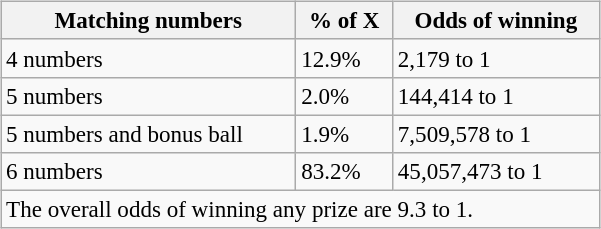<table class="wikitable" style="font-size:96%; float:right; width:400px;">
<tr>
<th>Matching numbers</th>
<th>% of X</th>
<th>Odds of winning</th>
</tr>
<tr>
<td>4 numbers</td>
<td>12.9%</td>
<td>2,179 to 1</td>
</tr>
<tr>
<td>5 numbers</td>
<td>2.0%</td>
<td>144,414 to 1</td>
</tr>
<tr>
<td>5 numbers and bonus ball</td>
<td>1.9%</td>
<td>7,509,578 to 1</td>
</tr>
<tr>
<td>6 numbers</td>
<td>83.2%</td>
<td>45,057,473  to 1</td>
</tr>
<tr>
<td colspan=3>The overall odds of winning any prize are 9.3 to 1.</td>
</tr>
</table>
